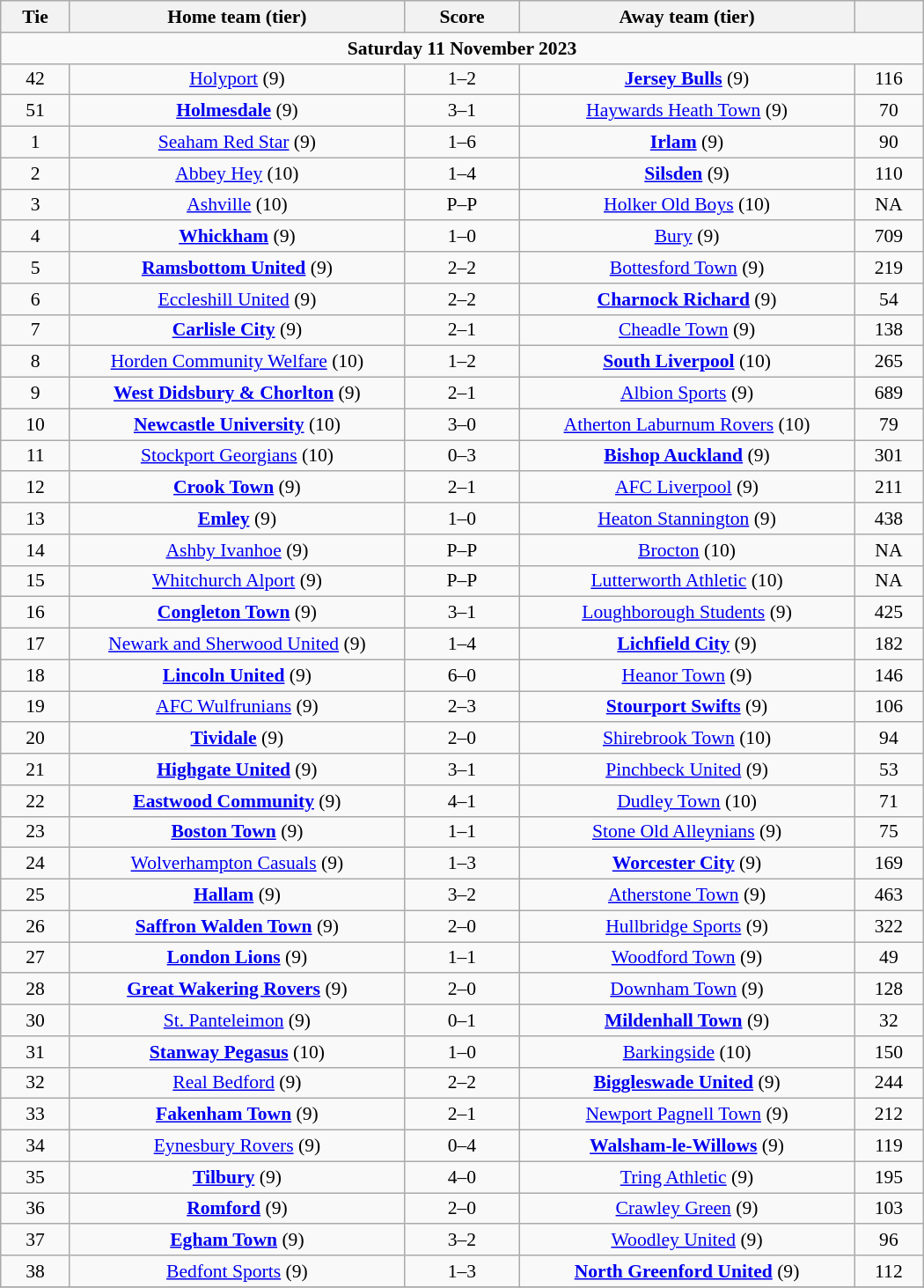<table class="wikitable" style="width:700px;text-align:center;font-size:90%">
<tr>
<th scope="col" style="width: 7.50%">Tie</th>
<th scope="col" style="width:36.25%">Home team (tier)</th>
<th scope="col" style="width:12.50%">Score</th>
<th scope="col" style="width:36.25%">Away team (tier)</th>
<th scope="col" style="width: 7.50%"></th>
</tr>
<tr>
<td colspan="5"><strong>Saturday 11 November 2023</strong></td>
</tr>
<tr>
<td>42</td>
<td><a href='#'>Holyport</a> (9)</td>
<td>1–2</td>
<td><strong><a href='#'>Jersey Bulls</a></strong> (9)</td>
<td>116</td>
</tr>
<tr>
<td>51</td>
<td><strong><a href='#'>Holmesdale</a></strong> (9)</td>
<td>3–1</td>
<td><a href='#'>Haywards Heath Town</a> (9)</td>
<td>70</td>
</tr>
<tr>
<td>1</td>
<td><a href='#'>Seaham Red Star</a> (9)</td>
<td>1–6</td>
<td><strong><a href='#'>Irlam</a></strong> (9)</td>
<td>90</td>
</tr>
<tr>
<td>2</td>
<td><a href='#'>Abbey Hey</a> (10)</td>
<td>1–4</td>
<td><strong><a href='#'>Silsden</a></strong> (9)</td>
<td>110</td>
</tr>
<tr>
<td>3</td>
<td><a href='#'>Ashville</a> (10)</td>
<td>P–P</td>
<td><a href='#'>Holker Old Boys</a> (10)</td>
<td>NA</td>
</tr>
<tr>
<td>4</td>
<td><strong><a href='#'>Whickham</a></strong> (9)</td>
<td>1–0</td>
<td><a href='#'>Bury</a> (9)</td>
<td>709</td>
</tr>
<tr>
<td>5</td>
<td><strong><a href='#'>Ramsbottom United</a></strong> (9)</td>
<td>2–2 </td>
<td><a href='#'>Bottesford Town</a> (9)</td>
<td>219</td>
</tr>
<tr>
<td>6</td>
<td><a href='#'>Eccleshill United</a> (9)</td>
<td>2–2 </td>
<td><strong><a href='#'>Charnock Richard</a></strong> (9)</td>
<td>54</td>
</tr>
<tr>
<td>7</td>
<td><strong><a href='#'>Carlisle City</a></strong> (9)</td>
<td>2–1</td>
<td><a href='#'>Cheadle Town</a> (9)</td>
<td>138</td>
</tr>
<tr>
<td>8</td>
<td><a href='#'>Horden Community Welfare</a> (10)</td>
<td>1–2</td>
<td><strong><a href='#'>South Liverpool</a></strong> (10)</td>
<td>265</td>
</tr>
<tr>
<td>9</td>
<td><strong><a href='#'>West Didsbury & Chorlton</a></strong> (9)</td>
<td>2–1</td>
<td><a href='#'>Albion Sports</a> (9)</td>
<td>689</td>
</tr>
<tr>
<td>10</td>
<td><strong><a href='#'>Newcastle University</a></strong> (10)</td>
<td>3–0</td>
<td><a href='#'>Atherton Laburnum Rovers</a> (10)</td>
<td>79</td>
</tr>
<tr>
<td>11</td>
<td><a href='#'>Stockport Georgians</a> (10)</td>
<td>0–3</td>
<td><strong><a href='#'>Bishop Auckland</a></strong> (9)</td>
<td>301</td>
</tr>
<tr>
<td>12</td>
<td><strong><a href='#'>Crook Town</a></strong> (9)</td>
<td>2–1</td>
<td><a href='#'>AFC Liverpool</a> (9)</td>
<td>211</td>
</tr>
<tr>
<td>13</td>
<td><strong><a href='#'>Emley</a></strong> (9)</td>
<td>1–0</td>
<td><a href='#'>Heaton Stannington</a> (9)</td>
<td>438</td>
</tr>
<tr>
<td>14</td>
<td><a href='#'>Ashby Ivanhoe</a> (9)</td>
<td>P–P</td>
<td><a href='#'>Brocton</a> (10)</td>
<td>NA</td>
</tr>
<tr>
<td>15</td>
<td><a href='#'>Whitchurch Alport</a> (9)</td>
<td>P–P</td>
<td><a href='#'>Lutterworth Athletic</a> (10)</td>
<td>NA</td>
</tr>
<tr>
<td>16</td>
<td><strong><a href='#'>Congleton Town</a></strong> (9)</td>
<td>3–1</td>
<td><a href='#'>Loughborough Students</a> (9)</td>
<td>425</td>
</tr>
<tr>
<td>17</td>
<td><a href='#'>Newark and Sherwood United</a> (9)</td>
<td>1–4</td>
<td><strong><a href='#'>Lichfield City</a></strong> (9)</td>
<td>182</td>
</tr>
<tr>
<td>18</td>
<td><strong><a href='#'>Lincoln United</a></strong> (9)</td>
<td>6–0</td>
<td><a href='#'>Heanor Town</a> (9)</td>
<td>146</td>
</tr>
<tr>
<td>19</td>
<td><a href='#'>AFC Wulfrunians</a> (9)</td>
<td>2–3</td>
<td><strong><a href='#'>Stourport Swifts</a></strong> (9)</td>
<td>106</td>
</tr>
<tr>
<td>20</td>
<td><strong><a href='#'>Tividale</a></strong> (9)</td>
<td>2–0</td>
<td><a href='#'>Shirebrook Town</a> (10)</td>
<td>94</td>
</tr>
<tr>
<td>21</td>
<td><strong><a href='#'>Highgate United</a></strong> (9)</td>
<td>3–1</td>
<td><a href='#'>Pinchbeck United</a> (9)</td>
<td>53</td>
</tr>
<tr>
<td>22</td>
<td><strong><a href='#'>Eastwood Community</a></strong> (9)</td>
<td>4–1</td>
<td><a href='#'>Dudley Town</a> (10)</td>
<td>71</td>
</tr>
<tr>
<td>23</td>
<td><strong><a href='#'>Boston Town</a></strong> (9)</td>
<td>1–1 </td>
<td><a href='#'>Stone Old Alleynians</a> (9)</td>
<td>75</td>
</tr>
<tr>
<td>24</td>
<td><a href='#'>Wolverhampton Casuals</a> (9)</td>
<td>1–3</td>
<td><strong><a href='#'>Worcester City</a></strong> (9)</td>
<td>169</td>
</tr>
<tr>
<td>25</td>
<td><strong><a href='#'>Hallam</a></strong> (9)</td>
<td>3–2</td>
<td><a href='#'>Atherstone Town</a> (9)</td>
<td>463</td>
</tr>
<tr>
<td>26</td>
<td><strong><a href='#'>Saffron Walden Town</a></strong> (9)</td>
<td>2–0</td>
<td><a href='#'>Hullbridge Sports</a> (9)</td>
<td>322</td>
</tr>
<tr>
<td>27</td>
<td><strong><a href='#'>London Lions</a></strong> (9)</td>
<td>1–1 </td>
<td><a href='#'>Woodford Town</a> (9)</td>
<td>49</td>
</tr>
<tr>
<td>28</td>
<td><strong><a href='#'>Great Wakering Rovers</a></strong> (9)</td>
<td>2–0</td>
<td><a href='#'>Downham Town</a> (9)</td>
<td>128</td>
</tr>
<tr>
<td>30</td>
<td><a href='#'>St. Panteleimon</a> (9)</td>
<td>0–1</td>
<td><strong><a href='#'>Mildenhall Town</a></strong> (9)</td>
<td>32</td>
</tr>
<tr>
<td>31</td>
<td><strong><a href='#'>Stanway Pegasus</a></strong> (10)</td>
<td>1–0</td>
<td><a href='#'>Barkingside</a> (10)</td>
<td>150</td>
</tr>
<tr>
<td>32</td>
<td><a href='#'>Real Bedford</a> (9)</td>
<td>2–2 </td>
<td><strong><a href='#'>Biggleswade United</a></strong> (9)</td>
<td>244</td>
</tr>
<tr>
<td>33</td>
<td><strong><a href='#'>Fakenham Town</a></strong> (9)</td>
<td>2–1</td>
<td><a href='#'>Newport Pagnell Town</a> (9)</td>
<td>212</td>
</tr>
<tr>
<td>34</td>
<td><a href='#'>Eynesbury Rovers</a> (9)</td>
<td>0–4</td>
<td><strong><a href='#'>Walsham-le-Willows</a></strong> (9)</td>
<td>119</td>
</tr>
<tr>
<td>35</td>
<td><strong><a href='#'>Tilbury</a></strong> (9)</td>
<td>4–0</td>
<td><a href='#'>Tring Athletic</a> (9)</td>
<td>195</td>
</tr>
<tr>
<td>36</td>
<td><strong><a href='#'>Romford</a></strong> (9)</td>
<td>2–0</td>
<td><a href='#'>Crawley Green</a> (9)</td>
<td>103</td>
</tr>
<tr>
<td>37</td>
<td><strong><a href='#'>Egham Town</a></strong> (9)</td>
<td>3–2</td>
<td><a href='#'>Woodley United</a> (9)</td>
<td>96</td>
</tr>
<tr>
<td>38</td>
<td><a href='#'>Bedfont Sports</a> (9)</td>
<td>1–3</td>
<td><strong><a href='#'>North Greenford United</a></strong> (9)</td>
<td>112</td>
</tr>
<tr>
</tr>
</table>
